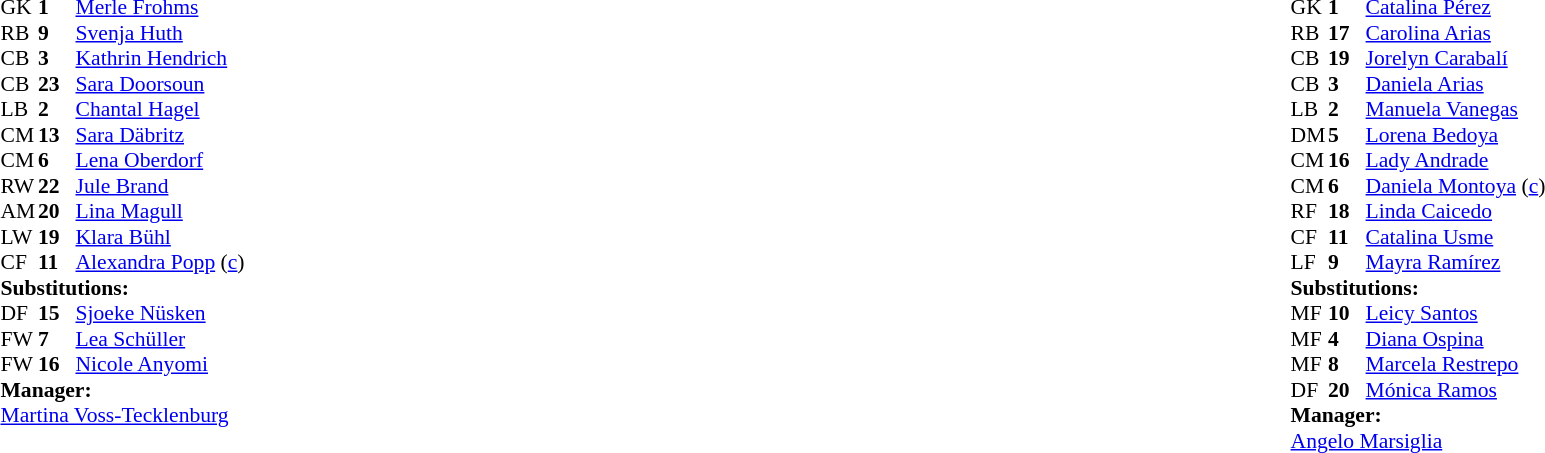<table width="100%">
<tr>
<td valign="top" width="40%"><br><table style="font-size:90%" cellspacing="0" cellpadding="0">
<tr>
<th width=25></th>
<th width=25></th>
</tr>
<tr>
<td>GK</td>
<td><strong>1</strong></td>
<td><a href='#'>Merle Frohms</a></td>
</tr>
<tr>
<td>RB</td>
<td><strong>9</strong></td>
<td><a href='#'>Svenja Huth</a></td>
</tr>
<tr>
<td>CB</td>
<td><strong>3</strong></td>
<td><a href='#'>Kathrin Hendrich</a></td>
</tr>
<tr>
<td>CB</td>
<td><strong>23</strong></td>
<td><a href='#'>Sara Doorsoun</a></td>
<td></td>
<td></td>
</tr>
<tr>
<td>LB</td>
<td><strong>2</strong></td>
<td><a href='#'>Chantal Hagel</a></td>
</tr>
<tr>
<td>CM</td>
<td><strong>13</strong></td>
<td><a href='#'>Sara Däbritz</a></td>
</tr>
<tr>
<td>CM</td>
<td><strong>6</strong></td>
<td><a href='#'>Lena Oberdorf</a></td>
<td></td>
</tr>
<tr>
<td>RW</td>
<td><strong>22</strong></td>
<td><a href='#'>Jule Brand</a></td>
</tr>
<tr>
<td>AM</td>
<td><strong>20</strong></td>
<td><a href='#'>Lina Magull</a></td>
<td></td>
<td></td>
</tr>
<tr>
<td>LW</td>
<td><strong>19</strong></td>
<td><a href='#'>Klara Bühl</a></td>
<td></td>
<td></td>
</tr>
<tr>
<td>CF</td>
<td><strong>11</strong></td>
<td><a href='#'>Alexandra Popp</a> (<a href='#'>c</a>)</td>
</tr>
<tr>
<td colspan=3><strong>Substitutions:</strong></td>
</tr>
<tr>
<td>DF</td>
<td><strong>15</strong></td>
<td><a href='#'>Sjoeke Nüsken</a></td>
<td></td>
<td></td>
</tr>
<tr>
<td>FW</td>
<td><strong>7</strong></td>
<td><a href='#'>Lea Schüller</a></td>
<td></td>
<td></td>
</tr>
<tr>
<td>FW</td>
<td><strong>16</strong></td>
<td><a href='#'>Nicole Anyomi</a></td>
<td></td>
<td></td>
</tr>
<tr>
<td colspan=3><strong>Manager:</strong></td>
</tr>
<tr>
<td colspan=3><a href='#'>Martina Voss-Tecklenburg</a></td>
</tr>
</table>
</td>
<td valign="top"></td>
<td valign="top" width="50%"><br><table style="font-size:90%; margin:auto" cellspacing="0" cellpadding="0">
<tr>
<th width=25></th>
<th width=25></th>
</tr>
<tr>
<td>GK</td>
<td><strong>1</strong></td>
<td><a href='#'>Catalina Pérez</a></td>
<td></td>
</tr>
<tr>
<td>RB</td>
<td><strong>17</strong></td>
<td><a href='#'>Carolina Arias</a></td>
</tr>
<tr>
<td>CB</td>
<td><strong>19</strong></td>
<td><a href='#'>Jorelyn Carabalí</a></td>
<td></td>
<td></td>
</tr>
<tr>
<td>CB</td>
<td><strong>3</strong></td>
<td><a href='#'>Daniela Arias</a></td>
</tr>
<tr>
<td>LB</td>
<td><strong>2</strong></td>
<td><a href='#'>Manuela Vanegas</a></td>
</tr>
<tr>
<td>DM</td>
<td><strong>5</strong></td>
<td><a href='#'>Lorena Bedoya</a></td>
<td></td>
</tr>
<tr>
<td>CM</td>
<td><strong>16</strong></td>
<td><a href='#'>Lady Andrade</a></td>
<td></td>
<td></td>
</tr>
<tr>
<td>CM</td>
<td><strong>6</strong></td>
<td><a href='#'>Daniela Montoya</a> (<a href='#'>c</a>)</td>
<td></td>
<td></td>
</tr>
<tr>
<td>RF</td>
<td><strong>18</strong></td>
<td><a href='#'>Linda Caicedo</a></td>
<td></td>
<td></td>
</tr>
<tr>
<td>CF</td>
<td><strong>11</strong></td>
<td><a href='#'>Catalina Usme</a></td>
</tr>
<tr>
<td>LF</td>
<td><strong>9</strong></td>
<td><a href='#'>Mayra Ramírez</a></td>
</tr>
<tr>
<td colspan=3><strong>Substitutions:</strong></td>
</tr>
<tr>
<td>MF</td>
<td><strong>10</strong></td>
<td><a href='#'>Leicy Santos</a></td>
<td></td>
<td></td>
</tr>
<tr>
<td>MF</td>
<td><strong>4</strong></td>
<td><a href='#'>Diana Ospina</a></td>
<td></td>
<td></td>
</tr>
<tr>
<td>MF</td>
<td><strong>8</strong></td>
<td><a href='#'>Marcela Restrepo</a></td>
<td></td>
<td></td>
</tr>
<tr>
<td>DF</td>
<td><strong>20</strong></td>
<td><a href='#'>Mónica Ramos</a></td>
<td></td>
<td></td>
</tr>
<tr>
<td colspan=3><strong>Manager:</strong></td>
</tr>
<tr>
<td colspan=3><a href='#'>Angelo Marsiglia</a></td>
</tr>
</table>
</td>
</tr>
</table>
